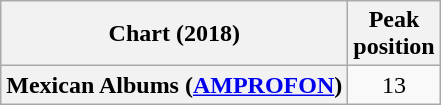<table class="wikitable sortable plainrowheaders">
<tr>
<th>Chart (2018)</th>
<th>Peak<br>position</th>
</tr>
<tr>
<th scope="row">Mexican Albums (<a href='#'>AMPROFON</a>)</th>
<td style="text-align:center;">13</td>
</tr>
</table>
